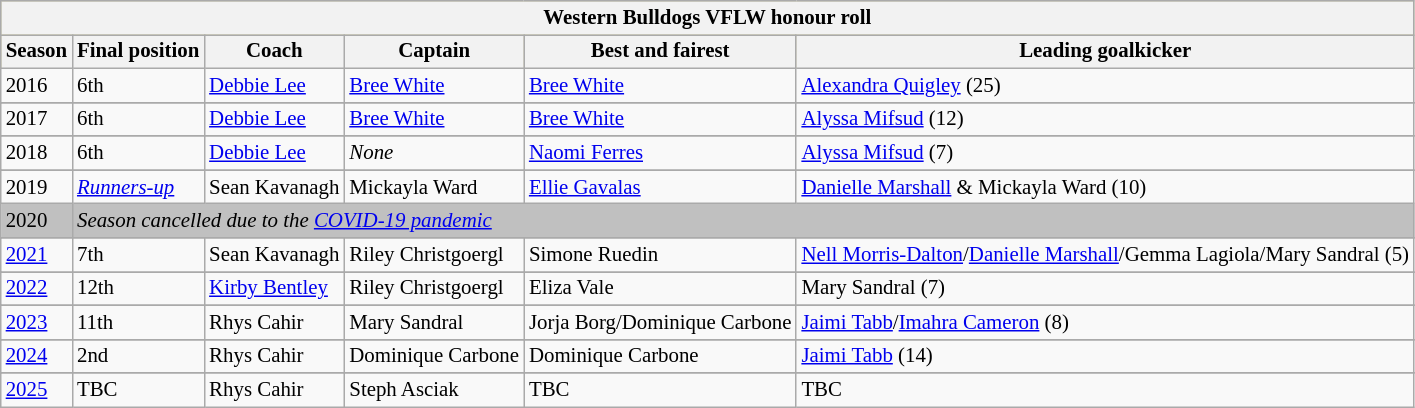<table class="wikitable">
<tr style="background:#bdb76b;font-size: 87%">
<th colspan="9">Western Bulldogs VFLW honour roll</th>
</tr>
<tr style="background:#bdb76b;font-size: 87%;">
<th>Season</th>
<th>Final position</th>
<th>Coach</th>
<th>Captain</th>
<th>Best and fairest</th>
<th>Leading goalkicker</th>
</tr>
<tr style="font-size: 87%;">
<td>2016</td>
<td>6th</td>
<td><a href='#'>Debbie Lee</a></td>
<td><a href='#'>Bree White</a></td>
<td><a href='#'>Bree White</a></td>
<td><a href='#'>Alexandra Quigley</a> (25)</td>
</tr>
<tr>
</tr>
<tr style="font-size: 87%;">
<td>2017</td>
<td>6th</td>
<td><a href='#'>Debbie Lee</a></td>
<td><a href='#'>Bree White</a></td>
<td><a href='#'>Bree White</a></td>
<td><a href='#'>Alyssa Mifsud</a> (12)</td>
</tr>
<tr>
</tr>
<tr style="font-size: 87%;">
<td>2018</td>
<td>6th</td>
<td><a href='#'>Debbie Lee</a></td>
<td><em>None</em></td>
<td><a href='#'>Naomi Ferres</a></td>
<td><a href='#'>Alyssa Mifsud</a> (7)</td>
</tr>
<tr>
</tr>
<tr style="font-size: 87%;">
<td>2019</td>
<td><em><a href='#'>Runners-up</a></em></td>
<td Sean Kavanagh (coach)>Sean Kavanagh</td>
<td>Mickayla Ward</td>
<td><a href='#'>Ellie Gavalas</a></td>
<td><a href='#'>Danielle Marshall</a> & Mickayla Ward (10)</td>
</tr>
<tr style="font-size: 87%; background:#C0C0C0">
<td>2020</td>
<td colspan=7><em>Season cancelled due to the <a href='#'>COVID-19 pandemic</a></em></td>
</tr>
<tr>
</tr>
<tr style="font-size: 87%;">
<td><a href='#'>2021</a></td>
<td>7th</td>
<td Sean Kavanagh (coach)>Sean Kavanagh</td>
<td>Riley Christgoergl</td>
<td>Simone Ruedin</td>
<td><a href='#'>Nell Morris-Dalton</a>/<a href='#'>Danielle Marshall</a>/Gemma Lagiola/Mary Sandral (5)</td>
</tr>
<tr>
</tr>
<tr style="font-size: 87%;">
<td><a href='#'>2022</a></td>
<td>12th</td>
<td><a href='#'>Kirby Bentley</a></td>
<td>Riley Christgoergl</td>
<td>Eliza Vale</td>
<td>Mary Sandral (7)</td>
</tr>
<tr>
</tr>
<tr style="font-size: 87%;">
<td><a href='#'>2023</a></td>
<td>11th</td>
<td>Rhys Cahir</td>
<td>Mary Sandral</td>
<td>Jorja Borg/Dominique Carbone</td>
<td><a href='#'>Jaimi Tabb</a>/<a href='#'>Imahra Cameron</a> (8)</td>
</tr>
<tr>
</tr>
<tr style="font-size: 87%;">
<td><a href='#'>2024</a></td>
<td>2nd</td>
<td>Rhys Cahir</td>
<td>Dominique Carbone</td>
<td>Dominique Carbone</td>
<td><a href='#'>Jaimi Tabb</a> (14)</td>
</tr>
<tr>
</tr>
<tr style="font-size: 87%;">
<td><a href='#'>2025</a></td>
<td>TBC</td>
<td>Rhys Cahir</td>
<td>Steph Asciak</td>
<td>TBC</td>
<td>TBC</td>
</tr>
</table>
